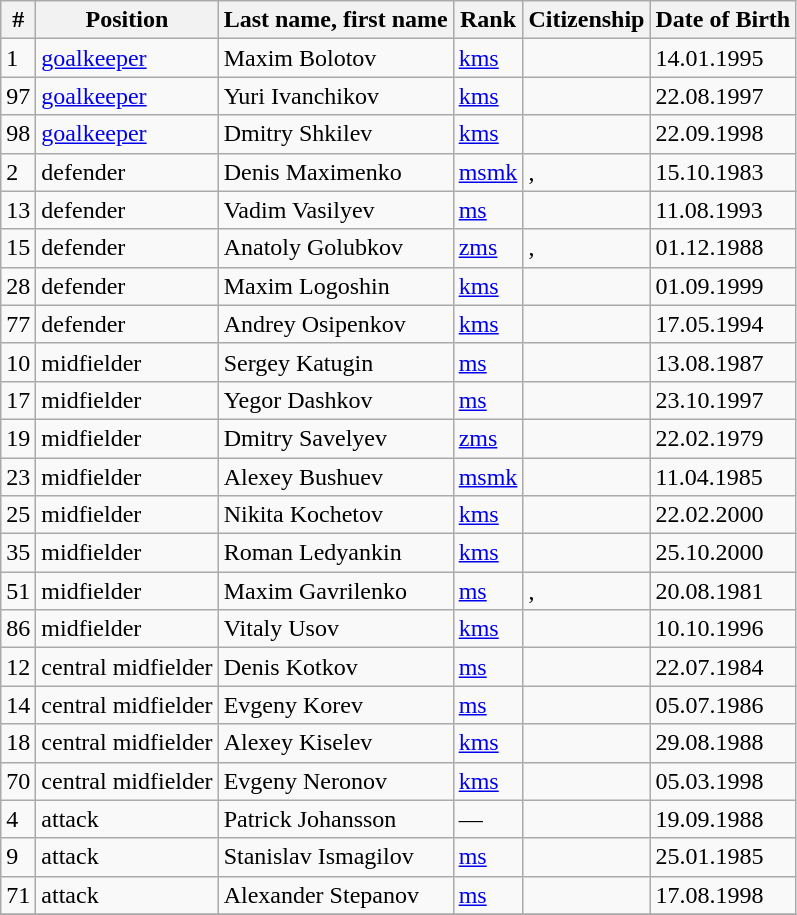<table class="wikitable">
<tr>
<th>#</th>
<th>Position</th>
<th>Last name, first name</th>
<th>Rank</th>
<th>Citizenship</th>
<th>Date of Birth</th>
</tr>
<tr>
<td>1</td>
<td><a href='#'>goalkeeper</a></td>
<td>Maxim Bolotov</td>
<td><a href='#'>kms</a></td>
<td></td>
<td>14.01.1995</td>
</tr>
<tr>
<td>97</td>
<td><a href='#'>goalkeeper</a></td>
<td>Yuri Ivanchikov</td>
<td><a href='#'>kms</a></td>
<td></td>
<td>22.08.1997</td>
</tr>
<tr>
<td>98</td>
<td><a href='#'>goalkeeper</a></td>
<td>Dmitry Shkilev</td>
<td><a href='#'>kms</a></td>
<td></td>
<td>22.09.1998</td>
</tr>
<tr>
<td>2</td>
<td>defender</td>
<td>Denis Maximenko</td>
<td><a href='#'>msmk</a></td>
<td>, </td>
<td>15.10.1983</td>
</tr>
<tr>
<td>13</td>
<td>defender</td>
<td>Vadim Vasilyev</td>
<td><a href='#'>ms</a></td>
<td></td>
<td>11.08.1993</td>
</tr>
<tr>
<td>15</td>
<td>defender</td>
<td>Anatoly Golubkov</td>
<td><a href='#'>zms</a></td>
<td>, </td>
<td>01.12.1988</td>
</tr>
<tr>
<td>28</td>
<td>defender</td>
<td>Maxim Logoshin</td>
<td><a href='#'>kms</a></td>
<td></td>
<td>01.09.1999</td>
</tr>
<tr>
<td>77</td>
<td>defender</td>
<td>Andrey Osipenkov</td>
<td><a href='#'>kms</a></td>
<td></td>
<td>17.05.1994</td>
</tr>
<tr>
<td>10</td>
<td>midfielder</td>
<td>Sergey Katugin</td>
<td><a href='#'>ms</a></td>
<td></td>
<td>13.08.1987</td>
</tr>
<tr>
<td>17</td>
<td>midfielder</td>
<td>Yegor Dashkov</td>
<td><a href='#'>ms</a></td>
<td></td>
<td>23.10.1997</td>
</tr>
<tr>
<td>19</td>
<td>midfielder</td>
<td>Dmitry Savelyev</td>
<td><a href='#'>zms</a></td>
<td></td>
<td>22.02.1979</td>
</tr>
<tr>
<td>23</td>
<td>midfielder</td>
<td>Alexey Bushuev</td>
<td><a href='#'>msmk</a></td>
<td></td>
<td>11.04.1985</td>
</tr>
<tr>
<td>25</td>
<td>midfielder</td>
<td>Nikita Kochetov</td>
<td><a href='#'>kms</a></td>
<td></td>
<td>22.02.2000</td>
</tr>
<tr>
<td>35</td>
<td>midfielder</td>
<td>Roman Ledyankin</td>
<td><a href='#'>kms</a></td>
<td></td>
<td>25.10.2000</td>
</tr>
<tr>
<td>51</td>
<td>midfielder</td>
<td>Maxim Gavrilenko</td>
<td><a href='#'>ms</a></td>
<td>, </td>
<td>20.08.1981</td>
</tr>
<tr>
<td>86</td>
<td>midfielder</td>
<td>Vitaly Usov</td>
<td><a href='#'>kms</a></td>
<td></td>
<td>10.10.1996</td>
</tr>
<tr>
<td>12</td>
<td>central midfielder</td>
<td>Denis Kotkov</td>
<td><a href='#'>ms</a></td>
<td></td>
<td>22.07.1984</td>
</tr>
<tr>
<td>14</td>
<td>central midfielder</td>
<td>Evgeny Korev</td>
<td><a href='#'>ms</a></td>
<td></td>
<td>05.07.1986</td>
</tr>
<tr>
<td>18</td>
<td>central midfielder</td>
<td>Alexey Kiselev</td>
<td><a href='#'>kms</a></td>
<td></td>
<td>29.08.1988</td>
</tr>
<tr>
<td>70</td>
<td>central midfielder</td>
<td>Evgeny Neronov</td>
<td><a href='#'>kms</a></td>
<td></td>
<td>05.03.1998</td>
</tr>
<tr>
<td>4</td>
<td>attack</td>
<td>Patrick Johansson</td>
<td>—</td>
<td></td>
<td>19.09.1988</td>
</tr>
<tr>
<td>9</td>
<td>attack</td>
<td>Stanislav Ismagilov</td>
<td><a href='#'>ms</a></td>
<td></td>
<td>25.01.1985</td>
</tr>
<tr>
<td>71</td>
<td>attack</td>
<td>Alexander Stepanov</td>
<td><a href='#'>ms</a></td>
<td></td>
<td>17.08.1998</td>
</tr>
<tr>
</tr>
</table>
